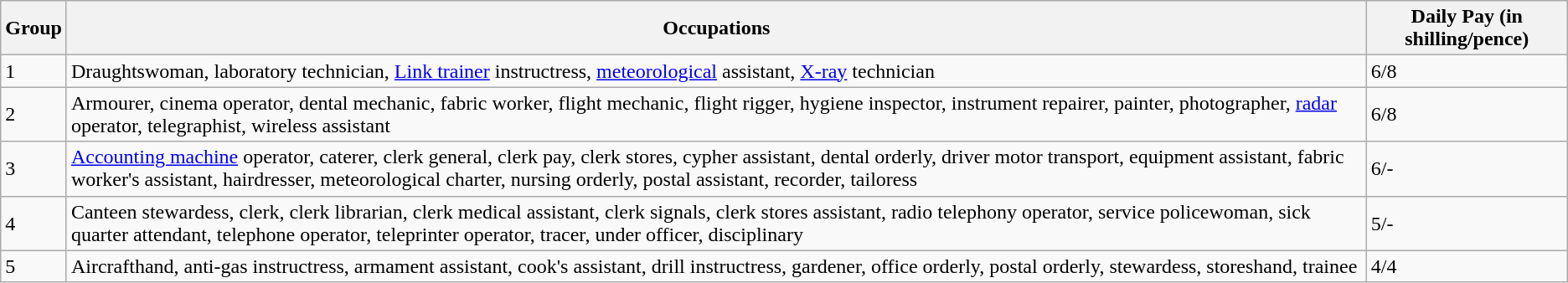<table class="wikitable">
<tr>
<th>Group</th>
<th>Occupations</th>
<th>Daily Pay (in shilling/pence)</th>
</tr>
<tr>
<td>1</td>
<td>Draughtswoman, laboratory technician, <a href='#'>Link trainer</a> instructress, <a href='#'>meteorological</a> assistant, <a href='#'>X-ray</a> technician</td>
<td>6/8</td>
</tr>
<tr>
<td>2</td>
<td>Armourer, cinema operator, dental mechanic, fabric worker, flight mechanic, flight rigger, hygiene inspector, instrument repairer, painter, photographer, <a href='#'>radar</a> operator, telegraphist, wireless assistant</td>
<td>6/8</td>
</tr>
<tr>
<td>3</td>
<td><a href='#'>Accounting machine</a> operator, caterer, clerk general, clerk pay, clerk stores, cypher assistant, dental orderly, driver motor transport, equipment assistant, fabric worker's assistant, hairdresser, meteorological charter, nursing orderly, postal assistant, recorder, tailoress</td>
<td>6/-</td>
</tr>
<tr>
<td>4</td>
<td>Canteen stewardess, clerk, clerk librarian, clerk medical assistant, clerk signals, clerk stores assistant, radio telephony operator, service policewoman, sick quarter attendant, telephone operator, teleprinter operator, tracer, under officer, disciplinary</td>
<td>5/-</td>
</tr>
<tr>
<td>5</td>
<td>Aircrafthand, anti-gas instructress, armament assistant, cook's assistant, drill instructress, gardener, office orderly, postal orderly, stewardess, storeshand, trainee</td>
<td>4/4</td>
</tr>
</table>
